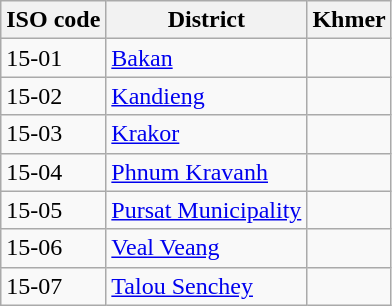<table class="wikitable">
<tr>
<th>ISO code</th>
<th>District</th>
<th>Khmer</th>
</tr>
<tr>
<td>15-01</td>
<td><a href='#'>Bakan</a></td>
<td></td>
</tr>
<tr>
<td>15-02</td>
<td><a href='#'>Kandieng</a></td>
<td></td>
</tr>
<tr>
<td>15-03</td>
<td><a href='#'>Krakor</a></td>
<td></td>
</tr>
<tr>
<td>15-04</td>
<td><a href='#'>Phnum Kravanh</a></td>
<td></td>
</tr>
<tr>
<td>15-05</td>
<td><a href='#'>Pursat Municipality</a> </td>
<td> </td>
</tr>
<tr>
<td>15-06</td>
<td><a href='#'>Veal Veang</a></td>
<td></td>
</tr>
<tr>
<td>15-07</td>
<td><a href='#'>Talou Senchey</a></td>
<td></td>
</tr>
</table>
